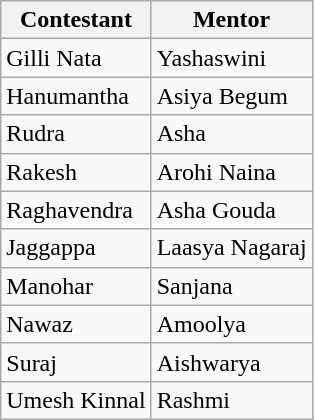<table class="wikitable">
<tr>
<th><span>Contestant</span></th>
<th><span>Mentor</span></th>
</tr>
<tr>
<td>Gilli Nata</td>
<td>Yashaswini</td>
</tr>
<tr>
<td>Hanumantha</td>
<td>Asiya Begum</td>
</tr>
<tr>
<td>Rudra</td>
<td>Asha</td>
</tr>
<tr>
<td>Rakesh</td>
<td>Arohi Naina</td>
</tr>
<tr>
<td>Raghavendra</td>
<td>Asha Gouda</td>
</tr>
<tr>
<td>Jaggappa</td>
<td>Laasya Nagaraj</td>
</tr>
<tr>
<td>Manohar</td>
<td>Sanjana</td>
</tr>
<tr>
<td>Nawaz</td>
<td>Amoolya</td>
</tr>
<tr>
<td>Suraj</td>
<td>Aishwarya</td>
</tr>
<tr>
<td>Umesh Kinnal</td>
<td>Rashmi</td>
</tr>
</table>
